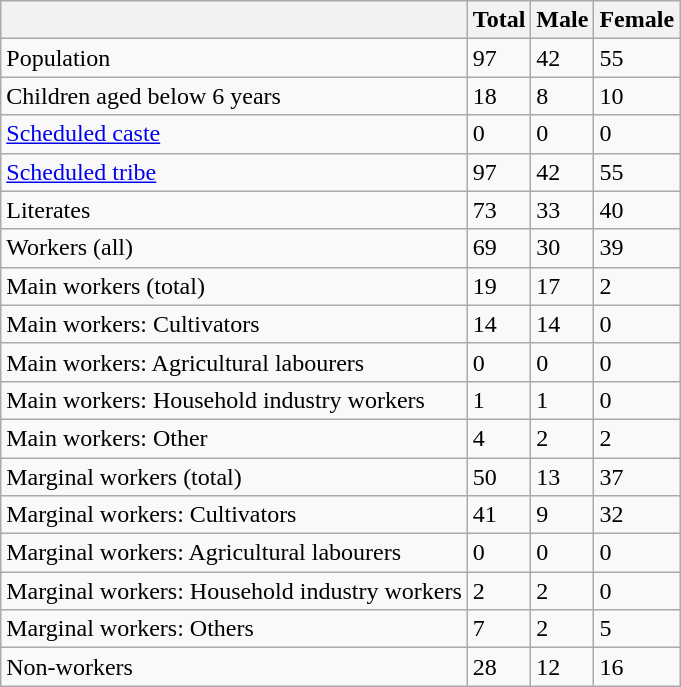<table class="wikitable sortable">
<tr>
<th></th>
<th>Total</th>
<th>Male</th>
<th>Female</th>
</tr>
<tr>
<td>Population</td>
<td>97</td>
<td>42</td>
<td>55</td>
</tr>
<tr>
<td>Children aged below 6 years</td>
<td>18</td>
<td>8</td>
<td>10</td>
</tr>
<tr>
<td><a href='#'>Scheduled caste</a></td>
<td>0</td>
<td>0</td>
<td>0</td>
</tr>
<tr>
<td><a href='#'>Scheduled tribe</a></td>
<td>97</td>
<td>42</td>
<td>55</td>
</tr>
<tr>
<td>Literates</td>
<td>73</td>
<td>33</td>
<td>40</td>
</tr>
<tr>
<td>Workers (all)</td>
<td>69</td>
<td>30</td>
<td>39</td>
</tr>
<tr>
<td>Main workers (total)</td>
<td>19</td>
<td>17</td>
<td>2</td>
</tr>
<tr>
<td>Main workers: Cultivators</td>
<td>14</td>
<td>14</td>
<td>0</td>
</tr>
<tr>
<td>Main workers: Agricultural labourers</td>
<td>0</td>
<td>0</td>
<td>0</td>
</tr>
<tr>
<td>Main workers: Household industry workers</td>
<td>1</td>
<td>1</td>
<td>0</td>
</tr>
<tr>
<td>Main workers: Other</td>
<td>4</td>
<td>2</td>
<td>2</td>
</tr>
<tr>
<td>Marginal workers (total)</td>
<td>50</td>
<td>13</td>
<td>37</td>
</tr>
<tr>
<td>Marginal workers: Cultivators</td>
<td>41</td>
<td>9</td>
<td>32</td>
</tr>
<tr>
<td>Marginal workers: Agricultural labourers</td>
<td>0</td>
<td>0</td>
<td>0</td>
</tr>
<tr>
<td>Marginal workers: Household industry workers</td>
<td>2</td>
<td>2</td>
<td>0</td>
</tr>
<tr>
<td>Marginal workers: Others</td>
<td>7</td>
<td>2</td>
<td>5</td>
</tr>
<tr>
<td>Non-workers</td>
<td>28</td>
<td>12</td>
<td>16</td>
</tr>
</table>
